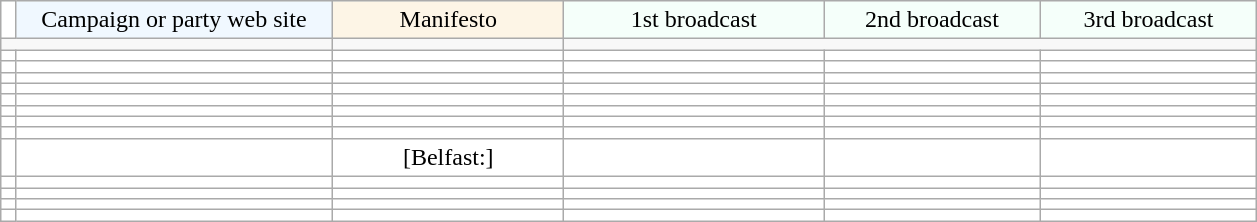<table class="wikitable" style="background:#fff; text-align:center;">
<tr style="background:mintcream;">
<td style="width:1%; background:#fff;"></td>
<td style="width:22%; background:aliceblue;">Campaign or party web site</td>
<td style="width:16%; background:oldlace;">Manifesto</td>
<td style="width:18%;">1st broadcast</td>
<td style="width:15%;">2nd broadcast</td>
<td style="width:15%;">3rd broadcast</td>
</tr>
<tr style="background:#f8f8f8;">
<td colspan="2"></td>
<td></td>
<td colspan="3"></td>
</tr>
<tr>
<td></td>
<td align="left"></td>
<td></td>
<td></td>
<td></td>
<td></td>
</tr>
<tr>
<td></td>
<td align="left"></td>
<td></td>
<td></td>
<td></td>
<td></td>
</tr>
<tr>
<td></td>
<td align="left"></td>
<td></td>
<td></td>
<td></td>
<td></td>
</tr>
<tr>
<td></td>
<td align="left"></td>
<td></td>
<td></td>
<td></td>
<td></td>
</tr>
<tr>
<td></td>
<td align="left"></td>
<td></td>
<td></td>
<td></td>
<td></td>
</tr>
<tr>
<td></td>
<td align="left"></td>
<td></td>
<td></td>
<td></td>
<td></td>
</tr>
<tr>
<td></td>
<td align="left"></td>
<td></td>
<td></td>
<td></td>
<td></td>
</tr>
<tr>
<td></td>
<td align="left"></td>
<td></td>
<td></td>
<td></td>
<td></td>
</tr>
<tr>
<td></td>
<td align="left"></td>
<td>[Belfast:]   </td>
<td></td>
<td></td>
<td></td>
</tr>
<tr>
<td></td>
<td align="left"></td>
<td></td>
<td></td>
<td></td>
<td></td>
</tr>
<tr>
<td></td>
<td align="left"></td>
<td></td>
<td></td>
<td></td>
<td></td>
</tr>
<tr>
<td></td>
<td align="left"></td>
<td></td>
<td></td>
<td></td>
<td></td>
</tr>
<tr>
<td></td>
<td align="left"></td>
<td> </td>
<td></td>
<td></td>
<td></td>
</tr>
</table>
